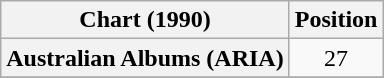<table class="wikitable sortable plainrowheaders" style="text-align:center">
<tr>
<th scope="col">Chart (1990)</th>
<th scope="col">Position</th>
</tr>
<tr>
<th scope="row">Australian Albums (ARIA)</th>
<td>27</td>
</tr>
<tr>
</tr>
</table>
